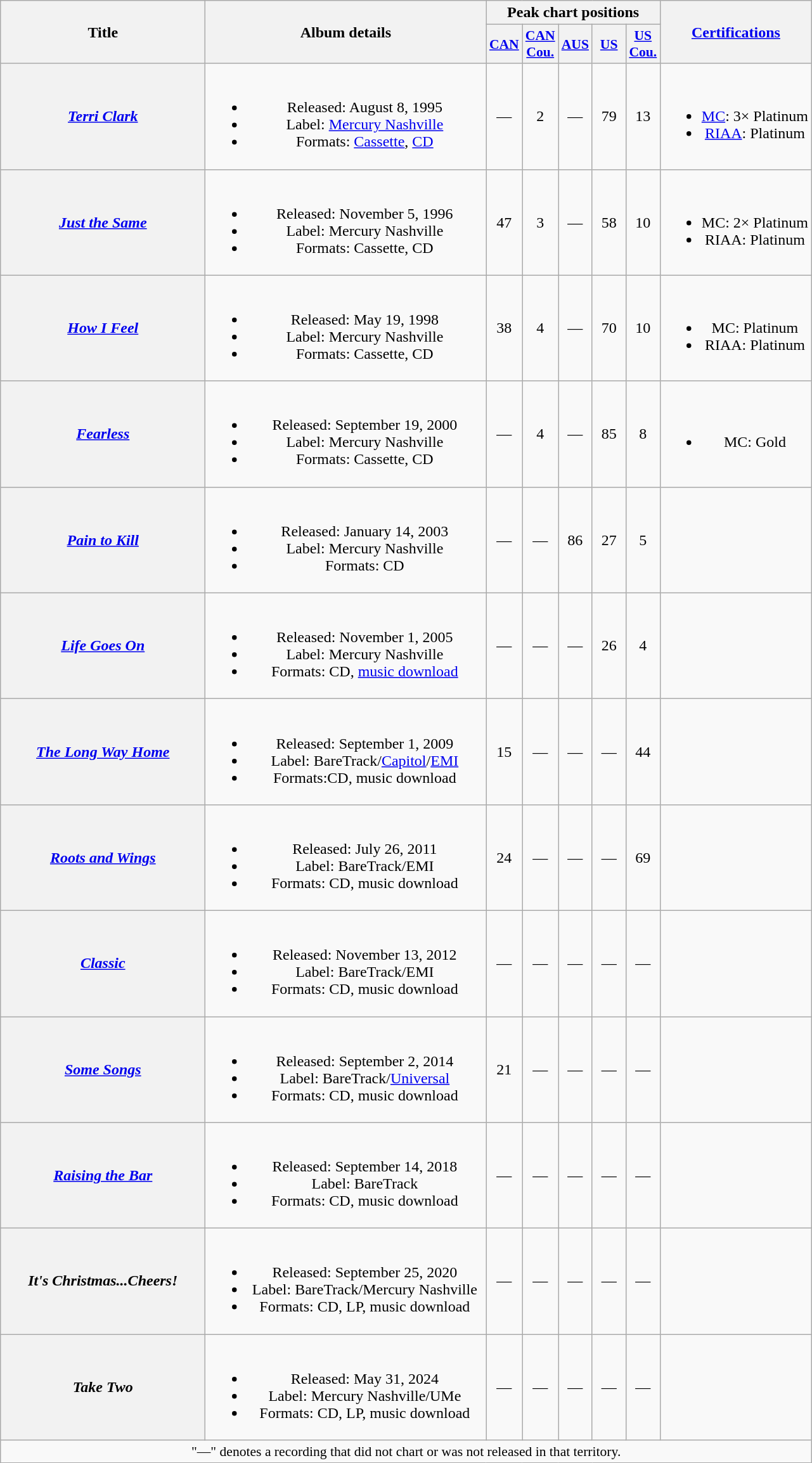<table class="wikitable plainrowheaders" style="text-align:center;" border="1">
<tr>
<th scope="col" rowspan="2" style="width:13em;">Title</th>
<th scope="col" rowspan="2" style="width:18em;">Album details</th>
<th scope="col" colspan="5">Peak chart positions</th>
<th scope="col" rowspan="2"><a href='#'>Certifications</a></th>
</tr>
<tr>
<th scope="col" style="width:2em;font-size:90%;"><a href='#'>CAN</a><br></th>
<th scope="col" style="width:2em;font-size:90%;"><a href='#'>CAN<br>Cou.</a><br></th>
<th scope="col" style="width:2em;font-size:90%;"><a href='#'>AUS</a><br></th>
<th scope="col" style="width:2em;font-size:90%;"><a href='#'>US</a><br></th>
<th scope="col" style="width:2em;font-size:90%;"><a href='#'>US<br>Cou.</a><br></th>
</tr>
<tr>
<th scope="row"><em><a href='#'>Terri Clark</a></em></th>
<td><br><ul><li>Released: August 8, 1995</li><li>Label: <a href='#'>Mercury Nashville</a></li><li>Formats: <a href='#'>Cassette</a>, <a href='#'>CD</a></li></ul></td>
<td>—</td>
<td>2</td>
<td>—</td>
<td>79</td>
<td>13</td>
<td><br><ul><li><a href='#'>MC</a>: 3× Platinum</li><li><a href='#'>RIAA</a>: Platinum</li></ul></td>
</tr>
<tr>
<th scope="row"><em><a href='#'>Just the Same</a></em></th>
<td><br><ul><li>Released: November 5, 1996</li><li>Label: Mercury Nashville</li><li>Formats: Cassette, CD</li></ul></td>
<td>47</td>
<td>3</td>
<td>—</td>
<td>58</td>
<td>10</td>
<td><br><ul><li>MC: 2× Platinum</li><li>RIAA: Platinum</li></ul></td>
</tr>
<tr>
<th scope="row"><em><a href='#'>How I Feel</a></em></th>
<td><br><ul><li>Released: May 19, 1998</li><li>Label: Mercury Nashville</li><li>Formats: Cassette, CD</li></ul></td>
<td>38</td>
<td>4</td>
<td>—</td>
<td>70</td>
<td>10</td>
<td><br><ul><li>MC: Platinum</li><li>RIAA: Platinum</li></ul></td>
</tr>
<tr>
<th scope="row"><em><a href='#'>Fearless</a></em></th>
<td><br><ul><li>Released: September 19, 2000</li><li>Label: Mercury Nashville</li><li>Formats: Cassette, CD</li></ul></td>
<td>—</td>
<td>4</td>
<td>—</td>
<td>85</td>
<td>8</td>
<td><br><ul><li>MC: Gold</li></ul></td>
</tr>
<tr>
<th scope="row"><em><a href='#'>Pain to Kill</a></em></th>
<td><br><ul><li>Released: January 14, 2003</li><li>Label: Mercury Nashville</li><li>Formats: CD</li></ul></td>
<td>—</td>
<td>—</td>
<td>86</td>
<td>27</td>
<td>5</td>
<td></td>
</tr>
<tr>
<th scope="row"><em><a href='#'>Life Goes On</a></em></th>
<td><br><ul><li>Released: November 1, 2005</li><li>Label: Mercury Nashville</li><li>Formats: CD, <a href='#'>music download</a></li></ul></td>
<td>—</td>
<td>—</td>
<td>—</td>
<td>26</td>
<td>4</td>
<td></td>
</tr>
<tr>
<th scope="row"><em><a href='#'>The Long Way Home</a></em></th>
<td><br><ul><li>Released: September 1, 2009</li><li>Label: BareTrack/<a href='#'>Capitol</a>/<a href='#'>EMI</a></li><li>Formats:CD, music download</li></ul></td>
<td>15</td>
<td>—</td>
<td>—</td>
<td>—</td>
<td>44</td>
<td></td>
</tr>
<tr>
<th scope="row"><em><a href='#'>Roots and Wings</a></em></th>
<td><br><ul><li>Released: July 26, 2011</li><li>Label: BareTrack/EMI</li><li>Formats: CD, music download</li></ul></td>
<td>24</td>
<td>—</td>
<td>—</td>
<td>—</td>
<td>69</td>
<td></td>
</tr>
<tr>
<th scope="row"><em><a href='#'>Classic</a></em></th>
<td><br><ul><li>Released: November 13, 2012</li><li>Label: BareTrack/EMI</li><li>Formats: CD, music download</li></ul></td>
<td>—</td>
<td>—</td>
<td>—</td>
<td>—</td>
<td>—</td>
<td></td>
</tr>
<tr>
<th scope="row"><em><a href='#'>Some Songs</a></em></th>
<td><br><ul><li>Released: September 2, 2014</li><li>Label: BareTrack/<a href='#'>Universal</a></li><li>Formats: CD, music download</li></ul></td>
<td>21</td>
<td>—</td>
<td>—</td>
<td>—</td>
<td>—</td>
<td></td>
</tr>
<tr>
<th scope="row"><em><a href='#'>Raising the Bar</a></em></th>
<td><br><ul><li>Released: September 14, 2018</li><li>Label: BareTrack</li><li>Formats: CD, music download</li></ul></td>
<td>—</td>
<td>—</td>
<td>—</td>
<td>—</td>
<td>—</td>
<td></td>
</tr>
<tr>
<th scope="row"><em>It's Christmas...Cheers!</em></th>
<td><br><ul><li>Released: September 25, 2020</li><li>Label: BareTrack/Mercury Nashville</li><li>Formats: CD, LP, music download</li></ul></td>
<td>—</td>
<td>—</td>
<td>—</td>
<td>—</td>
<td>—</td>
<td></td>
</tr>
<tr>
<th scope="row"><em>Take Two</em></th>
<td><br><ul><li>Released: May 31, 2024</li><li>Label: Mercury Nashville/UMe</li><li>Formats: CD, LP, music download</li></ul></td>
<td>—</td>
<td>—</td>
<td>—</td>
<td>—</td>
<td>—</td>
<td></td>
</tr>
<tr>
<td colspan="8" style="font-size:90%">"—" denotes a recording that did not chart or was not released in that territory.</td>
</tr>
</table>
